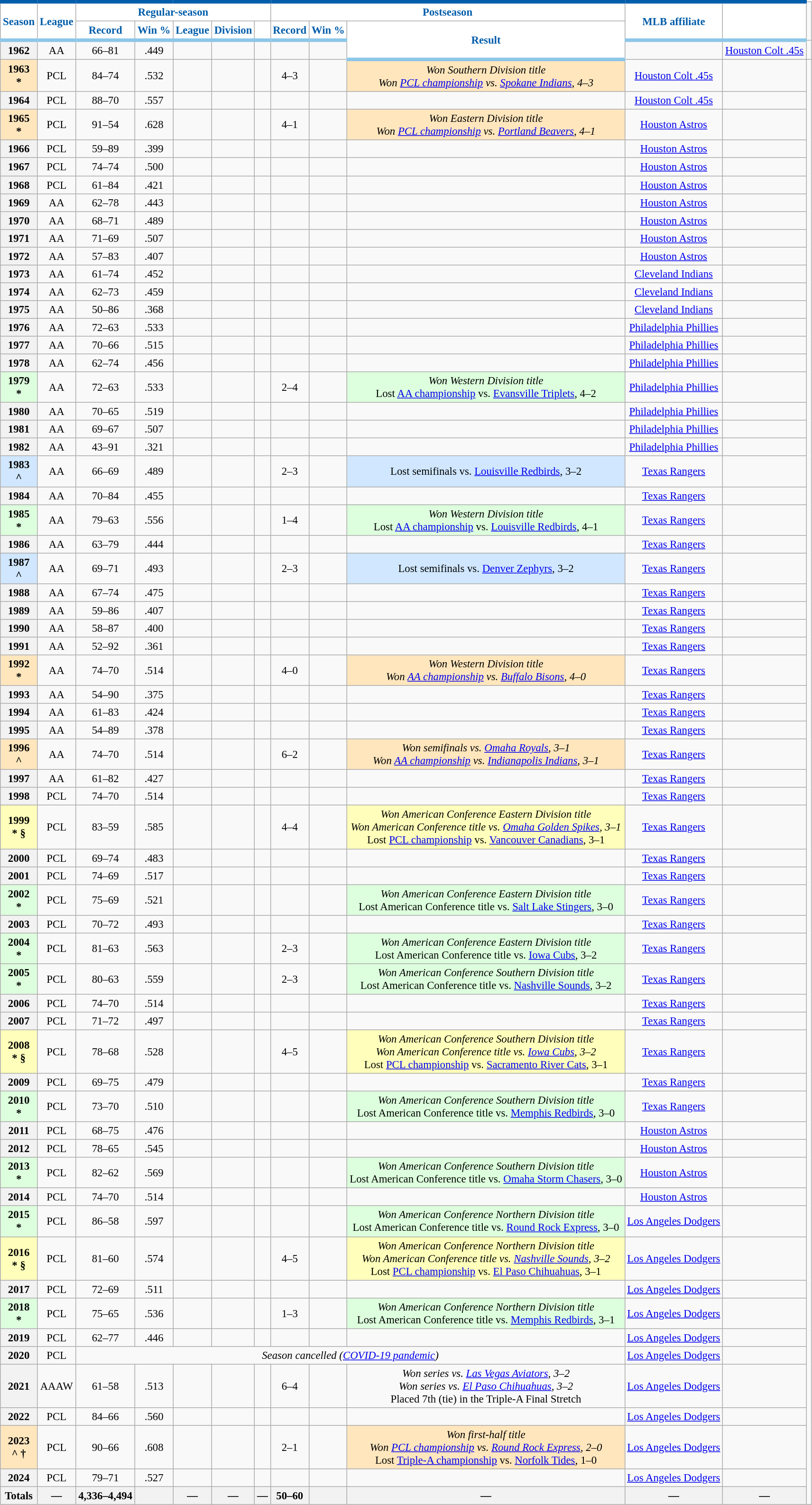<table class="wikitable sortable plainrowheaders" style="font-size: 95%; text-align:center;">
<tr>
<th rowspan="2" scope="col" style="background-color:#ffffff; border-top:#005daa 5px solid; border-bottom:#8dc6e8 5px solid; color:#005daa">Season</th>
<th rowspan="2" scope="col" style="background-color:#ffffff; border-top:#005daa 5px solid; border-bottom:#8dc6e8 5px solid; color:#005daa">League</th>
<th colspan="5" scope="col" style="background-color:#ffffff; border-top:#005daa 5px solid; color:#005daa">Regular-season</th>
<th colspan="3" scope="col" style="background-color:#ffffff; border-top:#005daa 5px solid; color:#005daa">Postseason</th>
<th rowspan="2" scope="col" style="background-color:#ffffff; border-top:#005daa 5px solid; border-bottom:#8dc6e8 5px solid; color:#005daa">MLB affiliate</th>
<th class="unsortable" rowspan="2" scope="col" style="background-color:#ffffff; border-top:#005daa 5px solid; border-bottom:#8dc6e8 5px solid; color:#005daa "></th>
</tr>
<tr>
<th scope="col" style="background-color:#ffffff; border-bottom:#8dc6e8 5px solid; color:#005daa">Record</th>
<th scope="col" style="background-color:#ffffff; border-bottom:#8dc6e8 5px solid; color:#005daa">Win %</th>
<th scope="col" style="background-color:#ffffff; border-bottom:#8dc6e8 5px solid; color:#005daa">League</th>
<th scope="col" style="background-color:#ffffff; border-bottom:#8dc6e8 5px solid; color:#005daa">Division</th>
<th scope="col" style="background-color:#ffffff; border-bottom:#8dc6e8 5px solid; color:#005daa"></th>
<th scope="col" style="background-color:#ffffff; border-bottom:#8dc6e8 5px solid; color:#005daa">Record</th>
<th scope="col" style="background-color:#ffffff; border-bottom:#8dc6e8 5px solid; color:#005daa">Win %</th>
<th class="unsortable" rowspan="2" scope="col" style="background-color:#ffffff; border-bottom:#8dc6e8 5px solid; color:#005daa">Result</th>
</tr>
<tr>
<th scope="row" style="text-align:center">1962</th>
<td>AA</td>
<td>66–81</td>
<td>.449</td>
<td></td>
<td></td>
<td></td>
<td></td>
<td></td>
<td></td>
<td><a href='#'>Houston Colt .45s</a></td>
<td></td>
</tr>
<tr>
<th scope="row" style="text-align:center; background:#FFE6BD">1963<br>* </th>
<td>PCL</td>
<td>84–74</td>
<td>.532</td>
<td></td>
<td></td>
<td></td>
<td>4–3</td>
<td></td>
<td bgcolor="#FFE6BD"><em>Won Southern Division title</em><br><em>Won <a href='#'>PCL championship</a> vs. <a href='#'>Spokane Indians</a>, 4–3</em></td>
<td><a href='#'>Houston Colt .45s</a></td>
<td></td>
</tr>
<tr>
<th scope="row" style="text-align:center">1964</th>
<td>PCL</td>
<td>88–70</td>
<td>.557</td>
<td></td>
<td></td>
<td></td>
<td></td>
<td></td>
<td></td>
<td><a href='#'>Houston Colt .45s</a></td>
<td></td>
</tr>
<tr>
<th scope="row" style="text-align:center; background:#FFE6BD">1965<br>* </th>
<td>PCL</td>
<td>91–54</td>
<td>.628</td>
<td></td>
<td></td>
<td></td>
<td>4–1</td>
<td></td>
<td bgcolor="#FFE6BD"><em>Won Eastern Division title</em><br><em>Won <a href='#'>PCL championship</a> vs. <a href='#'>Portland Beavers</a>, 4–1</em></td>
<td><a href='#'>Houston Astros</a></td>
<td></td>
</tr>
<tr>
<th scope="row" style="text-align:center">1966</th>
<td>PCL</td>
<td>59–89</td>
<td>.399</td>
<td></td>
<td></td>
<td></td>
<td></td>
<td></td>
<td></td>
<td><a href='#'>Houston Astros</a></td>
<td></td>
</tr>
<tr>
<th scope="row" style="text-align:center">1967</th>
<td>PCL</td>
<td>74–74</td>
<td>.500</td>
<td></td>
<td></td>
<td></td>
<td></td>
<td></td>
<td></td>
<td><a href='#'>Houston Astros</a></td>
<td></td>
</tr>
<tr>
<th scope="row" style="text-align:center">1968</th>
<td>PCL</td>
<td>61–84</td>
<td>.421</td>
<td></td>
<td></td>
<td></td>
<td></td>
<td></td>
<td></td>
<td><a href='#'>Houston Astros</a></td>
<td></td>
</tr>
<tr>
<th scope="row" style="text-align:center">1969</th>
<td>AA</td>
<td>62–78</td>
<td>.443</td>
<td></td>
<td></td>
<td></td>
<td></td>
<td></td>
<td></td>
<td><a href='#'>Houston Astros</a></td>
<td></td>
</tr>
<tr>
<th scope="row" style="text-align:center">1970</th>
<td>AA</td>
<td>68–71</td>
<td>.489</td>
<td></td>
<td></td>
<td></td>
<td></td>
<td></td>
<td></td>
<td><a href='#'>Houston Astros</a></td>
<td></td>
</tr>
<tr>
<th scope="row" style="text-align:center">1971</th>
<td>AA</td>
<td>71–69</td>
<td>.507</td>
<td></td>
<td></td>
<td></td>
<td></td>
<td></td>
<td></td>
<td><a href='#'>Houston Astros</a></td>
<td></td>
</tr>
<tr>
<th scope="row" style="text-align:center">1972</th>
<td>AA</td>
<td>57–83</td>
<td>.407</td>
<td></td>
<td></td>
<td></td>
<td></td>
<td></td>
<td></td>
<td><a href='#'>Houston Astros</a></td>
<td></td>
</tr>
<tr>
<th scope="row" style="text-align:center">1973</th>
<td>AA</td>
<td>61–74</td>
<td>.452</td>
<td></td>
<td></td>
<td></td>
<td></td>
<td></td>
<td></td>
<td><a href='#'>Cleveland Indians</a></td>
<td></td>
</tr>
<tr>
<th scope="row" style="text-align:center">1974</th>
<td>AA</td>
<td>62–73</td>
<td>.459</td>
<td></td>
<td></td>
<td></td>
<td></td>
<td></td>
<td></td>
<td><a href='#'>Cleveland Indians</a></td>
<td></td>
</tr>
<tr>
<th scope="row" style="text-align:center">1975</th>
<td>AA</td>
<td>50–86</td>
<td>.368</td>
<td></td>
<td></td>
<td></td>
<td></td>
<td></td>
<td></td>
<td><a href='#'>Cleveland Indians</a></td>
<td></td>
</tr>
<tr>
<th scope="row" style="text-align:center">1976</th>
<td>AA</td>
<td>72–63</td>
<td>.533</td>
<td></td>
<td></td>
<td></td>
<td></td>
<td></td>
<td></td>
<td><a href='#'>Philadelphia Phillies</a></td>
<td></td>
</tr>
<tr>
<th scope="row" style="text-align:center">1977</th>
<td>AA</td>
<td>70–66</td>
<td>.515</td>
<td></td>
<td></td>
<td></td>
<td></td>
<td></td>
<td></td>
<td><a href='#'>Philadelphia Phillies</a></td>
<td></td>
</tr>
<tr>
<th scope="row" style="text-align:center">1978</th>
<td>AA</td>
<td>62–74</td>
<td>.456</td>
<td></td>
<td></td>
<td></td>
<td></td>
<td></td>
<td></td>
<td><a href='#'>Philadelphia Phillies</a></td>
<td></td>
</tr>
<tr>
<th scope="row" style="text-align:center; background:#DDFFDD">1979<br>*</th>
<td>AA</td>
<td>72–63</td>
<td>.533</td>
<td></td>
<td></td>
<td></td>
<td>2–4</td>
<td></td>
<td bgcolor="#DDFFDD"><em>Won Western Division title</em><br>Lost <a href='#'>AA championship</a> vs. <a href='#'>Evansville Triplets</a>, 4–2</td>
<td><a href='#'>Philadelphia Phillies</a></td>
<td></td>
</tr>
<tr>
<th scope="row" style="text-align:center">1980</th>
<td>AA</td>
<td>70–65</td>
<td>.519</td>
<td></td>
<td></td>
<td></td>
<td></td>
<td></td>
<td></td>
<td><a href='#'>Philadelphia Phillies</a></td>
<td></td>
</tr>
<tr>
<th scope="row" style="text-align:center">1981</th>
<td>AA</td>
<td>69–67</td>
<td>.507</td>
<td></td>
<td></td>
<td></td>
<td></td>
<td></td>
<td></td>
<td><a href='#'>Philadelphia Phillies</a></td>
<td></td>
</tr>
<tr>
<th scope="row" style="text-align:center">1982</th>
<td>AA</td>
<td>43–91</td>
<td>.321</td>
<td></td>
<td></td>
<td></td>
<td></td>
<td></td>
<td></td>
<td><a href='#'>Philadelphia Phillies</a></td>
<td></td>
</tr>
<tr>
<th scope="row" style="text-align:center; background:#D0E7FF">1983<br>^</th>
<td>AA</td>
<td>66–69</td>
<td>.489</td>
<td></td>
<td></td>
<td></td>
<td>2–3</td>
<td></td>
<td bgcolor="#D0E7FF">Lost semifinals vs. <a href='#'>Louisville Redbirds</a>, 3–2</td>
<td><a href='#'>Texas Rangers</a></td>
<td></td>
</tr>
<tr>
<th scope="row" style="text-align:center">1984</th>
<td>AA</td>
<td>70–84</td>
<td>.455</td>
<td></td>
<td></td>
<td></td>
<td></td>
<td></td>
<td></td>
<td><a href='#'>Texas Rangers</a></td>
<td></td>
</tr>
<tr>
<th scope="row" style="text-align:center; background:#DDFFDD">1985<br>*</th>
<td>AA</td>
<td>79–63</td>
<td>.556</td>
<td></td>
<td></td>
<td></td>
<td>1–4</td>
<td></td>
<td bgcolor="#DDFFDD"><em>Won Western Division title</em><br>Lost <a href='#'>AA championship</a> vs. <a href='#'>Louisville Redbirds</a>, 4–1</td>
<td><a href='#'>Texas Rangers</a></td>
<td></td>
</tr>
<tr>
<th scope="row" style="text-align:center">1986</th>
<td>AA</td>
<td>63–79</td>
<td>.444</td>
<td></td>
<td></td>
<td></td>
<td></td>
<td></td>
<td></td>
<td><a href='#'>Texas Rangers</a></td>
<td></td>
</tr>
<tr>
<th scope="row" style="text-align:center; background:#D0E7FF">1987<br>^</th>
<td>AA</td>
<td>69–71</td>
<td>.493</td>
<td></td>
<td></td>
<td></td>
<td>2–3</td>
<td></td>
<td bgcolor="#D0E7FF">Lost semifinals vs. <a href='#'>Denver Zephyrs</a>, 3–2</td>
<td><a href='#'>Texas Rangers</a></td>
<td></td>
</tr>
<tr>
<th scope="row" style="text-align:center">1988</th>
<td>AA</td>
<td>67–74</td>
<td>.475</td>
<td></td>
<td></td>
<td></td>
<td></td>
<td></td>
<td></td>
<td><a href='#'>Texas Rangers</a></td>
<td></td>
</tr>
<tr>
<th scope="row" style="text-align:center">1989</th>
<td>AA</td>
<td>59–86</td>
<td>.407</td>
<td></td>
<td></td>
<td></td>
<td></td>
<td></td>
<td></td>
<td><a href='#'>Texas Rangers</a></td>
<td></td>
</tr>
<tr>
<th scope="row" style="text-align:center">1990</th>
<td>AA</td>
<td>58–87</td>
<td>.400</td>
<td></td>
<td></td>
<td></td>
<td></td>
<td></td>
<td></td>
<td><a href='#'>Texas Rangers</a></td>
<td></td>
</tr>
<tr>
<th scope="row" style="text-align:center">1991</th>
<td>AA</td>
<td>52–92</td>
<td>.361</td>
<td></td>
<td></td>
<td></td>
<td></td>
<td></td>
<td></td>
<td><a href='#'>Texas Rangers</a></td>
<td></td>
</tr>
<tr>
<th scope="row" style="text-align:center; background:#FFE6BD">1992<br>* </th>
<td>AA</td>
<td>74–70</td>
<td>.514</td>
<td></td>
<td></td>
<td></td>
<td>4–0</td>
<td></td>
<td bgcolor="#FFE6BD"><em>Won Western Division title</em><br><em>Won <a href='#'>AA championship</a> vs. <a href='#'>Buffalo Bisons</a>, 4–0</em></td>
<td><a href='#'>Texas Rangers</a></td>
<td></td>
</tr>
<tr>
<th scope="row" style="text-align:center">1993</th>
<td>AA</td>
<td>54–90</td>
<td>.375</td>
<td></td>
<td></td>
<td></td>
<td></td>
<td></td>
<td></td>
<td><a href='#'>Texas Rangers</a></td>
<td></td>
</tr>
<tr>
<th scope="row" style="text-align:center">1994</th>
<td>AA</td>
<td>61–83</td>
<td>.424</td>
<td></td>
<td></td>
<td></td>
<td></td>
<td></td>
<td></td>
<td><a href='#'>Texas Rangers</a></td>
<td></td>
</tr>
<tr>
<th scope="row" style="text-align:center">1995</th>
<td>AA</td>
<td>54–89</td>
<td>.378</td>
<td></td>
<td></td>
<td></td>
<td></td>
<td></td>
<td></td>
<td><a href='#'>Texas Rangers</a></td>
<td></td>
</tr>
<tr>
<th scope="row" style="text-align:center; background:#FFE6BD">1996<br>^ </th>
<td>AA</td>
<td>74–70</td>
<td>.514</td>
<td></td>
<td></td>
<td></td>
<td>6–2</td>
<td></td>
<td bgcolor="#FFE6BD"><em>Won semifinals vs. <a href='#'>Omaha Royals</a>, 3–1</em><br><em>Won <a href='#'>AA championship</a> vs. <a href='#'>Indianapolis Indians</a>, 3–1</em></td>
<td><a href='#'>Texas Rangers</a></td>
<td></td>
</tr>
<tr>
<th scope="row" style="text-align:center">1997</th>
<td>AA</td>
<td>61–82</td>
<td>.427</td>
<td></td>
<td></td>
<td></td>
<td></td>
<td></td>
<td></td>
<td><a href='#'>Texas Rangers</a></td>
<td></td>
</tr>
<tr>
<th scope="row" style="text-align:center">1998</th>
<td>PCL</td>
<td>74–70</td>
<td>.514</td>
<td></td>
<td></td>
<td></td>
<td></td>
<td></td>
<td></td>
<td><a href='#'>Texas Rangers</a></td>
<td></td>
</tr>
<tr>
<th scope="row" style="text-align:center; background:#FFFFBB">1999<br>* §</th>
<td>PCL</td>
<td>83–59</td>
<td>.585</td>
<td></td>
<td></td>
<td></td>
<td>4–4</td>
<td></td>
<td bgcolor="#FFFFBB"><em>Won American Conference Eastern Division title</em><br><em>Won American Conference title vs. <a href='#'>Omaha Golden Spikes</a>, 3–1</em><br>Lost <a href='#'>PCL championship</a> vs. <a href='#'>Vancouver Canadians</a>, 3–1</td>
<td><a href='#'>Texas Rangers</a></td>
<td></td>
</tr>
<tr>
<th scope="row" style="text-align:center">2000</th>
<td>PCL</td>
<td>69–74</td>
<td>.483</td>
<td></td>
<td></td>
<td></td>
<td></td>
<td></td>
<td></td>
<td><a href='#'>Texas Rangers</a></td>
<td></td>
</tr>
<tr>
<th scope="row" style="text-align:center">2001</th>
<td>PCL</td>
<td>74–69</td>
<td>.517</td>
<td></td>
<td></td>
<td></td>
<td></td>
<td></td>
<td></td>
<td><a href='#'>Texas Rangers</a></td>
<td></td>
</tr>
<tr>
<th scope="row" style="text-align:center; background:#DDFFDD">2002<br>*</th>
<td>PCL</td>
<td>75–69</td>
<td>.521</td>
<td></td>
<td></td>
<td></td>
<td></td>
<td></td>
<td bgcolor="#DDFFDD"><em>Won American Conference Eastern Division title</em><br>Lost American Conference title vs. <a href='#'>Salt Lake Stingers</a>, 3–0</td>
<td><a href='#'>Texas Rangers</a></td>
<td></td>
</tr>
<tr>
<th scope="row" style="text-align:center">2003</th>
<td>PCL</td>
<td>70–72</td>
<td>.493</td>
<td></td>
<td></td>
<td></td>
<td></td>
<td></td>
<td></td>
<td><a href='#'>Texas Rangers</a></td>
<td></td>
</tr>
<tr>
<th scope="row" style="text-align:center; background:#DDFFDD">2004<br>*</th>
<td>PCL</td>
<td>81–63</td>
<td>.563</td>
<td></td>
<td></td>
<td></td>
<td>2–3</td>
<td></td>
<td bgcolor="#DDFFDD"><em>Won American Conference Eastern Division title</em><br>Lost American Conference title vs. <a href='#'>Iowa Cubs</a>, 3–2</td>
<td><a href='#'>Texas Rangers</a></td>
<td></td>
</tr>
<tr>
<th scope="row" style="text-align:center; background:#DDFFDD">2005<br>*</th>
<td>PCL</td>
<td>80–63</td>
<td>.559</td>
<td></td>
<td></td>
<td></td>
<td>2–3</td>
<td></td>
<td bgcolor="#DDFFDD"><em>Won American Conference Southern Division title</em><br>Lost American Conference title vs. <a href='#'>Nashville Sounds</a>, 3–2</td>
<td><a href='#'>Texas Rangers</a></td>
<td></td>
</tr>
<tr>
<th scope="row" style="text-align:center">2006</th>
<td>PCL</td>
<td>74–70</td>
<td>.514</td>
<td></td>
<td></td>
<td></td>
<td></td>
<td></td>
<td></td>
<td><a href='#'>Texas Rangers</a></td>
<td></td>
</tr>
<tr>
<th scope="row" style="text-align:center">2007</th>
<td>PCL</td>
<td>71–72</td>
<td>.497</td>
<td></td>
<td></td>
<td></td>
<td></td>
<td></td>
<td></td>
<td><a href='#'>Texas Rangers</a></td>
<td></td>
</tr>
<tr>
<th scope="row" style="text-align:center; background:#FFFFBB">2008<br>* §</th>
<td>PCL</td>
<td>78–68</td>
<td>.528</td>
<td></td>
<td></td>
<td></td>
<td>4–5</td>
<td></td>
<td bgcolor="#FFFFBB"><em>Won American Conference Southern Division title</em><br><em>Won American Conference title vs. <a href='#'>Iowa Cubs</a>, 3–2</em><br>Lost <a href='#'>PCL championship</a> vs. <a href='#'>Sacramento River Cats</a>, 3–1</td>
<td><a href='#'>Texas Rangers</a></td>
<td></td>
</tr>
<tr>
<th scope="row" style="text-align:center">2009</th>
<td>PCL</td>
<td>69–75</td>
<td>.479</td>
<td></td>
<td></td>
<td></td>
<td></td>
<td></td>
<td></td>
<td><a href='#'>Texas Rangers</a></td>
<td></td>
</tr>
<tr>
<th scope="row" style="text-align:center; background:#DDFFDD">2010<br>*</th>
<td>PCL</td>
<td>73–70</td>
<td>.510</td>
<td></td>
<td></td>
<td></td>
<td></td>
<td></td>
<td bgcolor="#DDFFDD"><em>Won American Conference Southern Division title</em><br>Lost American Conference title vs. <a href='#'>Memphis Redbirds</a>, 3–0</td>
<td><a href='#'>Texas Rangers</a></td>
<td></td>
</tr>
<tr>
<th scope="row" style="text-align:center">2011</th>
<td>PCL</td>
<td>68–75</td>
<td>.476</td>
<td></td>
<td></td>
<td></td>
<td></td>
<td></td>
<td></td>
<td><a href='#'>Houston Astros</a></td>
<td></td>
</tr>
<tr>
<th scope="row" style="text-align:center">2012</th>
<td>PCL</td>
<td>78–65</td>
<td>.545</td>
<td></td>
<td></td>
<td></td>
<td></td>
<td></td>
<td></td>
<td><a href='#'>Houston Astros</a></td>
<td></td>
</tr>
<tr>
<th scope="row" style="text-align:center; background:#DDFFDD">2013<br>*</th>
<td>PCL</td>
<td>82–62</td>
<td>.569</td>
<td></td>
<td></td>
<td></td>
<td></td>
<td></td>
<td bgcolor="#DDFFDD"><em>Won American Conference Southern Division title</em><br>Lost American Conference title vs. <a href='#'>Omaha Storm Chasers</a>, 3–0</td>
<td><a href='#'>Houston Astros</a></td>
<td></td>
</tr>
<tr>
<th scope="row" style="text-align:center">2014</th>
<td>PCL</td>
<td>74–70</td>
<td>.514</td>
<td></td>
<td></td>
<td></td>
<td></td>
<td></td>
<td></td>
<td><a href='#'>Houston Astros</a></td>
<td></td>
</tr>
<tr>
<th scope="row" style="text-align:center; background:#DDFFDD">2015<br>*</th>
<td>PCL</td>
<td>86–58</td>
<td>.597</td>
<td></td>
<td></td>
<td></td>
<td></td>
<td></td>
<td bgcolor="#DDFFDD"><em>Won American Conference Northern Division title</em><br>Lost American Conference title vs. <a href='#'>Round Rock Express</a>, 3–0</td>
<td><a href='#'>Los Angeles Dodgers</a></td>
<td></td>
</tr>
<tr>
<th scope="row" style="text-align:center; background:#FFFFBB">2016<br>* §</th>
<td>PCL</td>
<td>81–60</td>
<td>.574</td>
<td></td>
<td></td>
<td></td>
<td>4–5</td>
<td></td>
<td bgcolor="#FFFFBB"><em>Won American Conference Northern Division title</em><br><em>Won American Conference title vs. <a href='#'>Nashville Sounds</a>, 3–2</em><br>Lost <a href='#'>PCL championship</a> vs. <a href='#'>El Paso Chihuahuas</a>, 3–1</td>
<td><a href='#'>Los Angeles Dodgers</a></td>
<td></td>
</tr>
<tr>
<th scope="row" style="text-align:center">2017</th>
<td>PCL</td>
<td>72–69</td>
<td>.511</td>
<td></td>
<td></td>
<td></td>
<td></td>
<td></td>
<td></td>
<td><a href='#'>Los Angeles Dodgers</a></td>
<td></td>
</tr>
<tr>
<th scope="row" style="text-align:center; background:#DDFFDD">2018<br>*</th>
<td>PCL</td>
<td>75–65</td>
<td>.536</td>
<td></td>
<td></td>
<td></td>
<td>1–3</td>
<td></td>
<td bgcolor="#DDFFDD"><em>Won American Conference Northern Division title</em><br>Lost American Conference title vs. <a href='#'>Memphis Redbirds</a>, 3–1</td>
<td><a href='#'>Los Angeles Dodgers</a></td>
<td></td>
</tr>
<tr>
<th scope="row" style="text-align:center">2019</th>
<td>PCL</td>
<td>62–77</td>
<td>.446</td>
<td></td>
<td></td>
<td></td>
<td></td>
<td></td>
<td></td>
<td><a href='#'>Los Angeles Dodgers</a></td>
<td></td>
</tr>
<tr>
<th scope="row" style="text-align:center">2020</th>
<td>PCL</td>
<td colspan="8"><em>Season cancelled (<a href='#'>COVID-19 pandemic</a>)</em></td>
<td><a href='#'>Los Angeles Dodgers</a></td>
<td></td>
</tr>
<tr>
<th scope="row" style="text-align:center">2021</th>
<td>AAAW</td>
<td>61–58</td>
<td>.513</td>
<td></td>
<td></td>
<td></td>
<td>6–4</td>
<td></td>
<td><em>Won series vs. <a href='#'>Las Vegas Aviators</a>, 3–2</em><br><em>Won series vs. <a href='#'>El Paso Chihuahuas</a>, 3–2</em><br>Placed 7th (tie) in the Triple-A Final Stretch</td>
<td><a href='#'>Los Angeles Dodgers</a></td>
<td></td>
</tr>
<tr>
<th scope="row" style="text-align:center">2022</th>
<td>PCL</td>
<td>84–66</td>
<td>.560</td>
<td></td>
<td></td>
<td></td>
<td></td>
<td></td>
<td></td>
<td><a href='#'>Los Angeles Dodgers</a></td>
<td></td>
</tr>
<tr>
<th scope="row" style="text-align:center; background:#FFE6BD">2023<br>^ †</th>
<td>PCL</td>
<td>90–66</td>
<td>.608</td>
<td></td>
<td></td>
<td></td>
<td>2–1</td>
<td></td>
<td bgcolor="#FFE6BD"><em>Won first-half title</em><br><em>Won <a href='#'>PCL championship</a> vs. <a href='#'>Round Rock Express</a>, 2–0</em><br>Lost <a href='#'>Triple-A championship</a> vs. <a href='#'>Norfolk Tides</a>, 1–0</td>
<td><a href='#'>Los Angeles Dodgers</a></td>
<td></td>
</tr>
<tr>
<th scope="row" style="text-align:center">2024</th>
<td>PCL</td>
<td>79–71</td>
<td>.527</td>
<td></td>
<td></td>
<td></td>
<td></td>
<td></td>
<td></td>
<td><a href='#'>Los Angeles Dodgers</a></td>
<td></td>
</tr>
<tr class="sortbottom">
<th scope="row" style="text-align:center"><strong>Totals</strong></th>
<th>—</th>
<th>4,336–4,494</th>
<th></th>
<th>—</th>
<th>—</th>
<th>—</th>
<th>50–60</th>
<th></th>
<th>—</th>
<th>—</th>
<th>—</th>
</tr>
</table>
